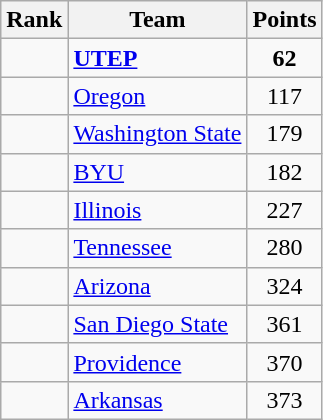<table class="wikitable sortable" style="text-align:center">
<tr>
<th>Rank</th>
<th>Team</th>
<th>Points</th>
</tr>
<tr>
<td></td>
<td align=left><strong><a href='#'>UTEP</a></strong></td>
<td><strong>62</strong></td>
</tr>
<tr>
<td></td>
<td align=left><a href='#'>Oregon</a></td>
<td>117</td>
</tr>
<tr>
<td></td>
<td align=left><a href='#'>Washington State</a></td>
<td>179</td>
</tr>
<tr>
<td></td>
<td align=left><a href='#'>BYU</a></td>
<td>182</td>
</tr>
<tr>
<td></td>
<td align=left><a href='#'>Illinois</a></td>
<td>227</td>
</tr>
<tr>
<td></td>
<td align=left><a href='#'>Tennessee</a></td>
<td>280</td>
</tr>
<tr>
<td></td>
<td align=left><a href='#'>Arizona</a></td>
<td>324</td>
</tr>
<tr>
<td></td>
<td align=left><a href='#'>San Diego State</a></td>
<td>361</td>
</tr>
<tr>
<td></td>
<td align=left><a href='#'>Providence</a></td>
<td>370</td>
</tr>
<tr>
<td></td>
<td align=left><a href='#'>Arkansas</a></td>
<td>373</td>
</tr>
</table>
